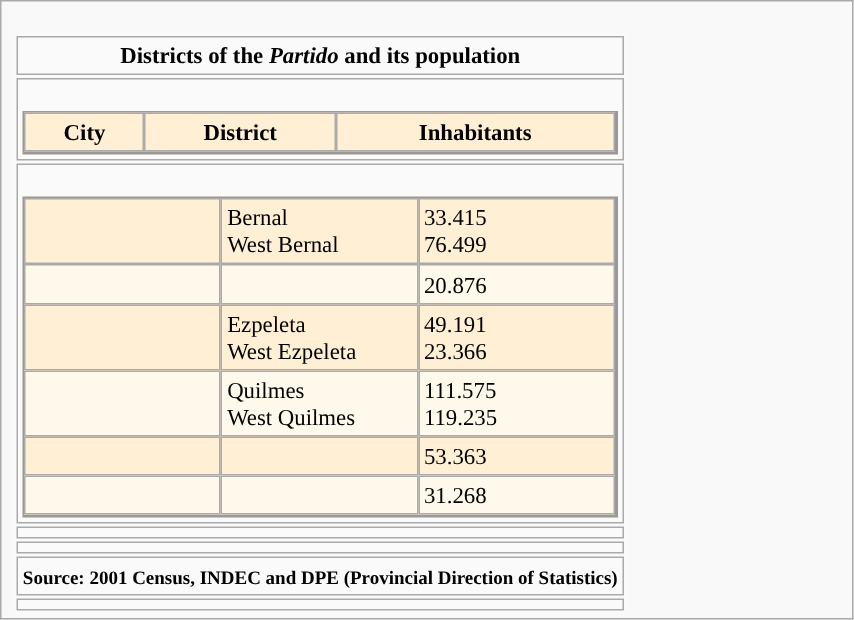<table class="wikitable" style="width:45%">
<tr>
<td><br><table style="margin: 0px 5px 0px 5px; border:solid No. 999 1px;background:#FAFAFA; text-align:center; font-size:95%; padding:0.0em; float:left">
<tr>
<td><strong>Districts of the <em>Partido</em> and its population</strong></td>
</tr>
<tr>
<td><br><table cellpadding="3" cellspacing="0" style="width: 100%;background-color:#FFEFD5;width:100%;border: solid #999; border-width:1px 2px 2px 1px;font-size:100%;text-align:center">
<tr>
<td><strong>City</strong></td>
<td><strong>District</strong></td>
<td><strong>Inhabitants</strong></td>
</tr>
</table>
</td>
</tr>
<tr>
<td><br><table cellpadding="3" cellspacing="0" style="width: 100%;background-color:#FFEFD5;width:100%;border: solid #999; border-width:1px 2px 2px 1px;font-size:100%;text-align:left">
<tr>
<td width=33%></td>
<td width=33%>Bernal<br>West Bernal</td>
<td width=33%>33.415<br>76.499</td>
</tr>
<tr bgcolor="#fff9eb">
<td></td>
<td></td>
<td>20.876</td>
</tr>
<tr>
<td></td>
<td>Ezpeleta<br>West Ezpeleta</td>
<td>49.191<br>23.366</td>
</tr>
<tr bgcolor="#fff9eb">
<td></td>
<td>Quilmes<br>West Quilmes</td>
<td>111.575<br>119.235</td>
</tr>
<tr>
<td></td>
<td></td>
<td>53.363</td>
</tr>
<tr bgcolor="#fff9eb">
<td></td>
<td></td>
<td>31.268</td>
</tr>
</table>
</td>
</tr>
<tr>
<td></td>
</tr>
<tr>
<td></td>
</tr>
<tr>
<td><small><strong>Source: 2001 Census, INDEC and DPE (Provincial Direction of Statistics)</strong></small></td>
</tr>
<tr>
<td></td>
</tr>
</table>
</td>
</tr>
</table>
